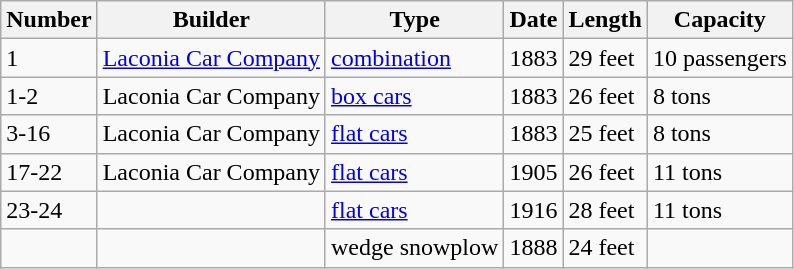<table class="wikitable">
<tr>
<th>Number</th>
<th>Builder</th>
<th>Type</th>
<th>Date</th>
<th>Length</th>
<th>Capacity</th>
</tr>
<tr>
<td>1</td>
<td><a href='#'>Laconia Car Company</a></td>
<td><a href='#'>combination</a></td>
<td>1883</td>
<td>29 feet</td>
<td>10 passengers</td>
</tr>
<tr>
<td>1-2</td>
<td>Laconia Car Company</td>
<td><a href='#'>box cars</a></td>
<td>1883</td>
<td>26 feet</td>
<td>8 tons</td>
</tr>
<tr>
<td>3-16</td>
<td>Laconia Car Company</td>
<td><a href='#'>flat cars</a></td>
<td>1883</td>
<td>25 feet</td>
<td>8 tons</td>
</tr>
<tr>
<td>17-22</td>
<td>Laconia Car Company</td>
<td><a href='#'>flat cars</a></td>
<td>1905</td>
<td>26 feet</td>
<td>11 tons</td>
</tr>
<tr>
<td>23-24</td>
<td></td>
<td><a href='#'>flat cars</a></td>
<td>1916</td>
<td>28 feet</td>
<td>11 tons</td>
</tr>
<tr>
<td></td>
<td></td>
<td>wedge snowplow</td>
<td>1888</td>
<td>24 feet</td>
<td></td>
</tr>
</table>
